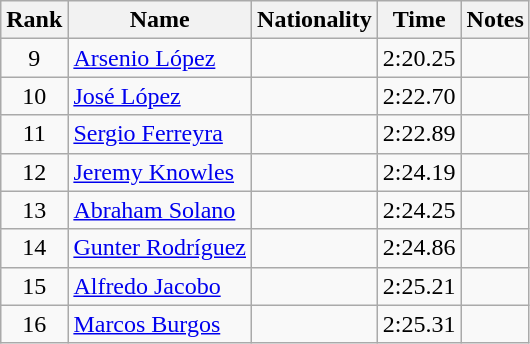<table class="wikitable sortable" style="text-align:center">
<tr>
<th>Rank</th>
<th>Name</th>
<th>Nationality</th>
<th>Time</th>
<th>Notes</th>
</tr>
<tr>
<td>9</td>
<td align=left><a href='#'>Arsenio López</a></td>
<td align=left></td>
<td>2:20.25</td>
<td></td>
</tr>
<tr>
<td>10</td>
<td align=left><a href='#'>José López</a></td>
<td align=left></td>
<td>2:22.70</td>
<td></td>
</tr>
<tr>
<td>11</td>
<td align=left><a href='#'>Sergio Ferreyra</a></td>
<td align=left></td>
<td>2:22.89</td>
<td></td>
</tr>
<tr>
<td>12</td>
<td align=left><a href='#'>Jeremy Knowles</a></td>
<td align=left></td>
<td>2:24.19</td>
<td></td>
</tr>
<tr>
<td>13</td>
<td align=left><a href='#'>Abraham Solano</a></td>
<td align=left></td>
<td>2:24.25</td>
<td></td>
</tr>
<tr>
<td>14</td>
<td align=left><a href='#'>Gunter Rodríguez</a></td>
<td align=left></td>
<td>2:24.86</td>
<td></td>
</tr>
<tr>
<td>15</td>
<td align=left><a href='#'>Alfredo Jacobo</a></td>
<td align=left></td>
<td>2:25.21</td>
<td></td>
</tr>
<tr>
<td>16</td>
<td align=left><a href='#'>Marcos Burgos</a></td>
<td align=left></td>
<td>2:25.31</td>
<td></td>
</tr>
</table>
